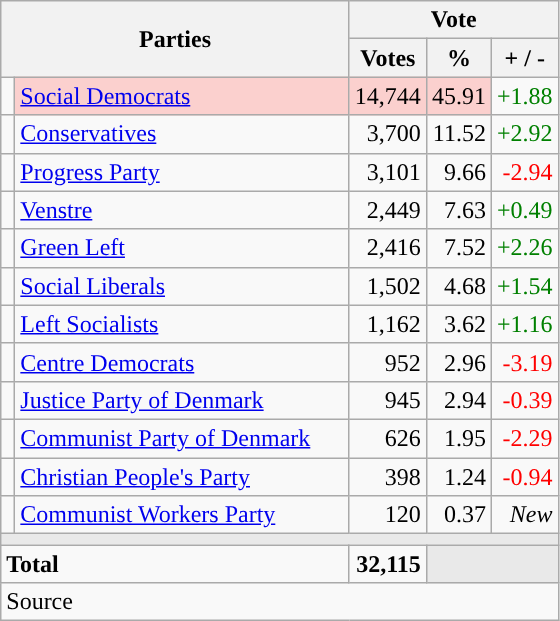<table class="wikitable" style="text-align:right;">
<tr>
<th style="text-align:centre;" rowspan="2" colspan="2" width="225">Parties</th>
<th colspan="3">Vote</th>
</tr>
<tr>
<th width="15">Votes</th>
<th width="15">%</th>
<th width="15">+ / -</th>
</tr>
<tr>
<td width="2" style="color:inherit;background:"></td>
<td bgcolor=#fbd0ce  align="left"><a href='#'>Social Democrats</a></td>
<td bgcolor=#fbd0ce>14,744</td>
<td bgcolor=#fbd0ce>45.91</td>
<td style=color:green;>+1.88</td>
</tr>
<tr>
<td width="2" style="color:inherit;background:"></td>
<td align="left"><a href='#'>Conservatives</a></td>
<td>3,700</td>
<td>11.52</td>
<td style=color:green;>+2.92</td>
</tr>
<tr>
<td width="2" style="color:inherit;background:"></td>
<td align="left"><a href='#'>Progress Party</a></td>
<td>3,101</td>
<td>9.66</td>
<td style=color:red;>-2.94</td>
</tr>
<tr>
<td width="2" style="color:inherit;background:"></td>
<td align="left"><a href='#'>Venstre</a></td>
<td>2,449</td>
<td>7.63</td>
<td style=color:green;>+0.49</td>
</tr>
<tr>
<td width="2" style="color:inherit;background:"></td>
<td align="left"><a href='#'>Green Left</a></td>
<td>2,416</td>
<td>7.52</td>
<td style=color:green;>+2.26</td>
</tr>
<tr>
<td width="2" style="color:inherit;background:"></td>
<td align="left"><a href='#'>Social Liberals</a></td>
<td>1,502</td>
<td>4.68</td>
<td style=color:green;>+1.54</td>
</tr>
<tr>
<td width="2" style="color:inherit;background:"></td>
<td align="left"><a href='#'>Left Socialists</a></td>
<td>1,162</td>
<td>3.62</td>
<td style=color:green;>+1.16</td>
</tr>
<tr>
<td width="2" style="color:inherit;background:"></td>
<td align="left"><a href='#'>Centre Democrats</a></td>
<td>952</td>
<td>2.96</td>
<td style=color:red;>-3.19</td>
</tr>
<tr>
<td width="2" style="color:inherit;background:"></td>
<td align="left"><a href='#'>Justice Party of Denmark</a></td>
<td>945</td>
<td>2.94</td>
<td style=color:red;>-0.39</td>
</tr>
<tr>
<td width="2" style="color:inherit;background:"></td>
<td align="left"><a href='#'>Communist Party of Denmark</a></td>
<td>626</td>
<td>1.95</td>
<td style=color:red;>-2.29</td>
</tr>
<tr>
<td width="2" style="color:inherit;background:"></td>
<td align="left"><a href='#'>Christian People's Party</a></td>
<td>398</td>
<td>1.24</td>
<td style=color:red;>-0.94</td>
</tr>
<tr>
<td width="2" style="color:inherit;background:"></td>
<td align="left"><a href='#'>Communist Workers Party</a></td>
<td>120</td>
<td>0.37</td>
<td><em>New</em></td>
</tr>
<tr>
<td colspan="7" bgcolor="#E9E9E9"></td>
</tr>
<tr>
<td align="left" colspan="2"><strong>Total</strong></td>
<td><strong>32,115</strong></td>
<td bgcolor="#E9E9E9" colspan="2"></td>
</tr>
<tr>
<td align="left" colspan="6">Source</td>
</tr>
</table>
